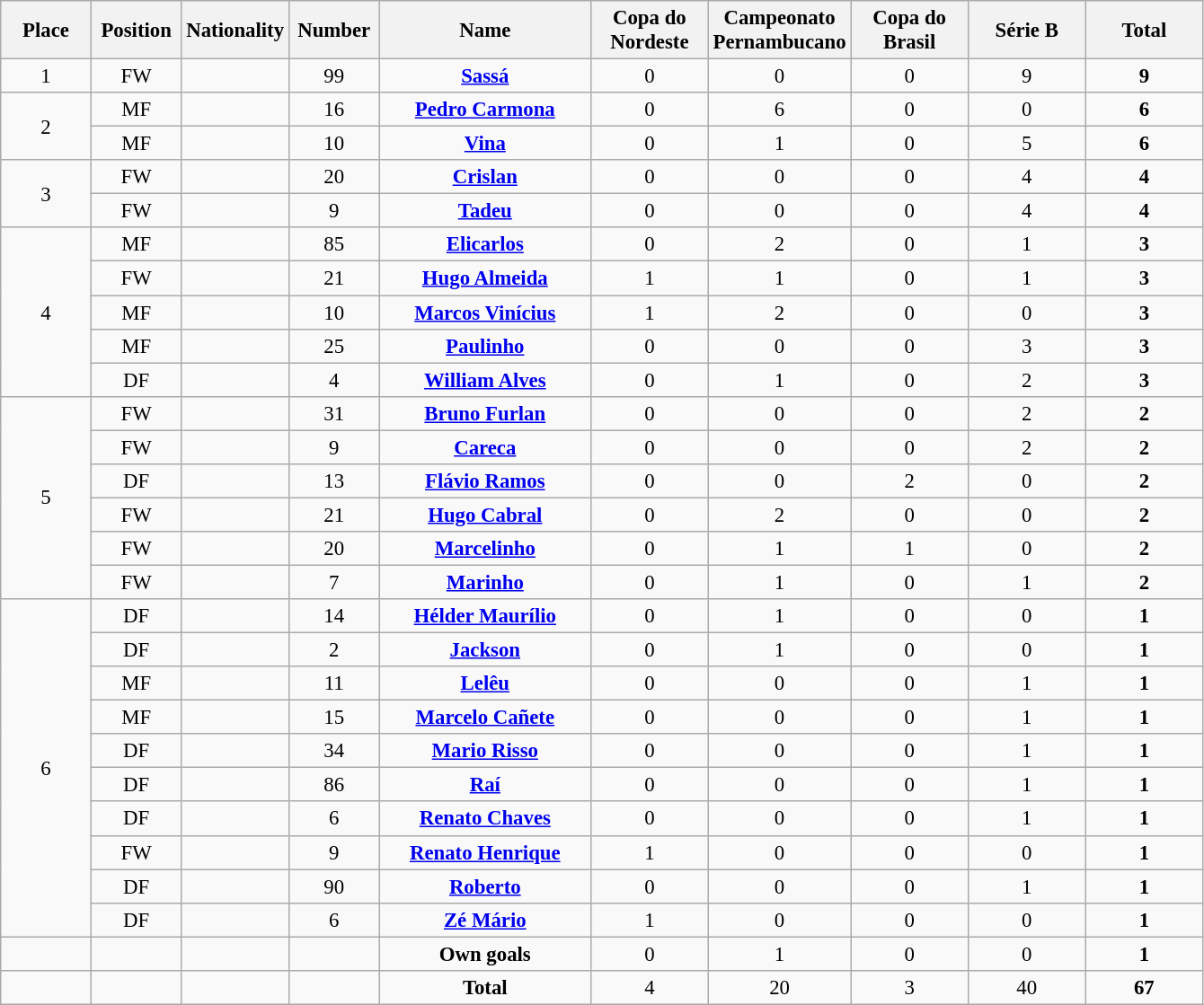<table class="wikitable" style="font-size: 95%; text-align: center;">
<tr>
<th width=60>Place</th>
<th width=60>Position</th>
<th width=60>Nationality</th>
<th width=60>Number</th>
<th width=150>Name</th>
<th width=80>Copa do Nordeste</th>
<th width=80>Campeonato Pernambucano</th>
<th width=80>Copa do Brasil</th>
<th width=80>Série B</th>
<th width=80>Total</th>
</tr>
<tr>
<td>1</td>
<td>FW</td>
<td></td>
<td>99</td>
<td><strong><a href='#'>Sassá</a></strong></td>
<td>0</td>
<td>0</td>
<td>0</td>
<td>9</td>
<td><strong>9</strong></td>
</tr>
<tr>
<td rowspan="2">2</td>
<td>MF</td>
<td></td>
<td>16</td>
<td><strong><a href='#'>Pedro Carmona</a></strong></td>
<td>0</td>
<td>6</td>
<td>0</td>
<td>0</td>
<td><strong>6</strong></td>
</tr>
<tr>
<td>MF</td>
<td></td>
<td>10</td>
<td><strong><a href='#'>Vina</a></strong></td>
<td>0</td>
<td>1</td>
<td>0</td>
<td>5</td>
<td><strong>6</strong></td>
</tr>
<tr>
<td rowspan="2">3</td>
<td>FW</td>
<td></td>
<td>20</td>
<td><strong><a href='#'>Crislan</a></strong></td>
<td>0</td>
<td>0</td>
<td>0</td>
<td>4</td>
<td><strong>4</strong></td>
</tr>
<tr>
<td>FW</td>
<td></td>
<td>9</td>
<td><strong><a href='#'>Tadeu</a></strong></td>
<td>0</td>
<td>0</td>
<td>0</td>
<td>4</td>
<td><strong>4</strong></td>
</tr>
<tr>
<td rowspan="5">4</td>
<td>MF</td>
<td></td>
<td>85</td>
<td><strong><a href='#'>Elicarlos</a></strong></td>
<td>0</td>
<td>2</td>
<td>0</td>
<td>1</td>
<td><strong>3</strong></td>
</tr>
<tr>
<td>FW</td>
<td></td>
<td>21</td>
<td><strong><a href='#'>Hugo Almeida</a></strong></td>
<td>1</td>
<td>1</td>
<td>0</td>
<td>1</td>
<td><strong>3</strong></td>
</tr>
<tr>
<td>MF</td>
<td></td>
<td>10</td>
<td><strong><a href='#'>Marcos Vinícius</a></strong></td>
<td>1</td>
<td>2</td>
<td>0</td>
<td>0</td>
<td><strong>3</strong></td>
</tr>
<tr>
<td>MF</td>
<td></td>
<td>25</td>
<td><strong><a href='#'>Paulinho</a></strong></td>
<td>0</td>
<td>0</td>
<td>0</td>
<td>3</td>
<td><strong>3</strong></td>
</tr>
<tr>
<td>DF</td>
<td></td>
<td>4</td>
<td><strong><a href='#'>William Alves</a></strong></td>
<td>0</td>
<td>1</td>
<td>0</td>
<td>2</td>
<td><strong>3</strong></td>
</tr>
<tr>
<td rowspan="6">5</td>
<td>FW</td>
<td></td>
<td>31</td>
<td><strong><a href='#'>Bruno Furlan</a></strong></td>
<td>0</td>
<td>0</td>
<td>0</td>
<td>2</td>
<td><strong>2</strong></td>
</tr>
<tr>
<td>FW</td>
<td></td>
<td>9</td>
<td><strong><a href='#'>Careca</a></strong></td>
<td>0</td>
<td>0</td>
<td>0</td>
<td>2</td>
<td><strong>2</strong></td>
</tr>
<tr>
<td>DF</td>
<td></td>
<td>13</td>
<td><strong><a href='#'>Flávio Ramos</a></strong></td>
<td>0</td>
<td>0</td>
<td>2</td>
<td>0</td>
<td><strong>2</strong></td>
</tr>
<tr>
<td>FW</td>
<td></td>
<td>21</td>
<td><strong><a href='#'>Hugo Cabral</a></strong></td>
<td>0</td>
<td>2</td>
<td>0</td>
<td>0</td>
<td><strong>2</strong></td>
</tr>
<tr>
<td>FW</td>
<td></td>
<td>20</td>
<td><strong><a href='#'>Marcelinho</a></strong></td>
<td>0</td>
<td>1</td>
<td>1</td>
<td>0</td>
<td><strong>2</strong></td>
</tr>
<tr>
<td>FW</td>
<td></td>
<td>7</td>
<td><strong><a href='#'>Marinho</a></strong></td>
<td>0</td>
<td>1</td>
<td>0</td>
<td>1</td>
<td><strong>2</strong></td>
</tr>
<tr>
<td rowspan="10">6</td>
<td>DF</td>
<td></td>
<td>14</td>
<td><strong><a href='#'>Hélder Maurílio</a></strong></td>
<td>0</td>
<td>1</td>
<td>0</td>
<td>0</td>
<td><strong>1</strong></td>
</tr>
<tr>
<td>DF</td>
<td></td>
<td>2</td>
<td><strong><a href='#'>Jackson</a></strong></td>
<td>0</td>
<td>1</td>
<td>0</td>
<td>0</td>
<td><strong>1</strong></td>
</tr>
<tr>
<td>MF</td>
<td></td>
<td>11</td>
<td><strong><a href='#'>Lelêu</a></strong></td>
<td>0</td>
<td>0</td>
<td>0</td>
<td>1</td>
<td><strong>1</strong></td>
</tr>
<tr>
<td>MF</td>
<td></td>
<td>15</td>
<td><strong><a href='#'>Marcelo Cañete</a></strong></td>
<td>0</td>
<td>0</td>
<td>0</td>
<td>1</td>
<td><strong>1</strong></td>
</tr>
<tr>
<td>DF</td>
<td></td>
<td>34</td>
<td><strong><a href='#'>Mario Risso</a></strong></td>
<td>0</td>
<td>0</td>
<td>0</td>
<td>1</td>
<td><strong>1</strong></td>
</tr>
<tr>
<td>DF</td>
<td></td>
<td>86</td>
<td><strong><a href='#'>Raí</a></strong></td>
<td>0</td>
<td>0</td>
<td>0</td>
<td>1</td>
<td><strong>1</strong></td>
</tr>
<tr>
<td>DF</td>
<td></td>
<td>6</td>
<td><strong><a href='#'>Renato Chaves</a></strong></td>
<td>0</td>
<td>0</td>
<td>0</td>
<td>1</td>
<td><strong>1</strong></td>
</tr>
<tr>
<td>FW</td>
<td></td>
<td>9</td>
<td><strong><a href='#'>Renato Henrique</a></strong></td>
<td>1</td>
<td>0</td>
<td>0</td>
<td>0</td>
<td><strong>1</strong></td>
</tr>
<tr>
<td>DF</td>
<td></td>
<td>90</td>
<td><strong><a href='#'>Roberto</a></strong></td>
<td>0</td>
<td>0</td>
<td>0</td>
<td>1</td>
<td><strong>1</strong></td>
</tr>
<tr>
<td>DF</td>
<td></td>
<td>6</td>
<td><strong><a href='#'>Zé Mário</a></strong></td>
<td>1</td>
<td>0</td>
<td>0</td>
<td>0</td>
<td><strong>1</strong></td>
</tr>
<tr>
<td></td>
<td></td>
<td></td>
<td></td>
<td><strong>Own goals</strong></td>
<td>0</td>
<td>1</td>
<td>0</td>
<td>0</td>
<td><strong>1</strong></td>
</tr>
<tr>
<td></td>
<td></td>
<td></td>
<td></td>
<td><strong>Total</strong></td>
<td>4</td>
<td>20</td>
<td>3</td>
<td>40</td>
<td><strong>67</strong></td>
</tr>
</table>
